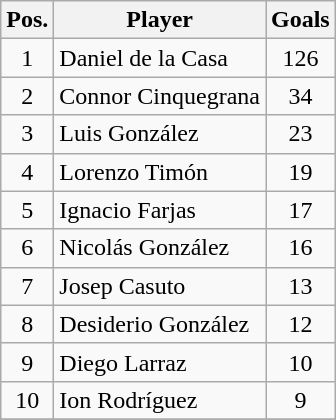<table class="wikitable" style="text-align:center">
<tr>
<th>Pos.</th>
<th>Player</th>
<th>Goals</th>
</tr>
<tr>
<td>1</td>
<td align=left>Daniel de la Casa</td>
<td>126</td>
</tr>
<tr>
<td>2</td>
<td align=left>Connor Cinquegrana</td>
<td>34</td>
</tr>
<tr>
<td>3</td>
<td align=left>Luis González</td>
<td>23</td>
</tr>
<tr>
<td>4</td>
<td align=left>Lorenzo Timón</td>
<td>19</td>
</tr>
<tr>
<td>5</td>
<td align=left>Ignacio Farjas</td>
<td>17</td>
</tr>
<tr>
<td>6</td>
<td align=left>Nicolás González</td>
<td>16</td>
</tr>
<tr>
<td>7</td>
<td align=left>Josep Casuto</td>
<td>13</td>
</tr>
<tr>
<td>8</td>
<td align=left>Desiderio González</td>
<td>12</td>
</tr>
<tr>
<td>9</td>
<td align=left>Diego Larraz</td>
<td>10</td>
</tr>
<tr>
<td>10</td>
<td align=left>Ion Rodríguez</td>
<td>9</td>
</tr>
<tr>
</tr>
</table>
